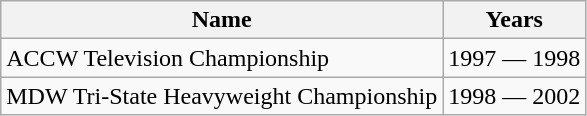<table class="wikitable" border="1">
<tr>
<th>Name</th>
<th>Years</th>
</tr>
<tr>
<td>ACCW Television Championship</td>
<td>1997 — 1998</td>
</tr>
<tr>
<td>MDW Tri-State Heavyweight Championship</td>
<td>1998 — 2002</td>
</tr>
</table>
